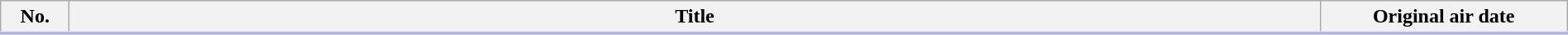<table class="wikitable" style="width:100%; margin:auto; background:#FFF;">
<tr style="border-bottom: 3px solid #CCF;">
<th style="width:3em;">No.</th>
<th>Title</th>
<th style="width:12em;">Original air date</th>
</tr>
<tr>
</tr>
</table>
